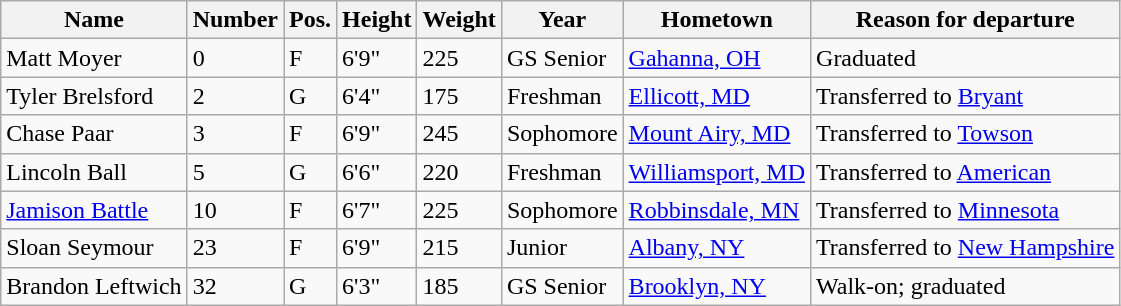<table class="wikitable sortable" border="1">
<tr>
<th>Name</th>
<th>Number</th>
<th>Pos.</th>
<th>Height</th>
<th>Weight</th>
<th>Year</th>
<th>Hometown</th>
<th class="unsortable">Reason for departure</th>
</tr>
<tr>
<td>Matt Moyer</td>
<td>0</td>
<td>F</td>
<td>6'9"</td>
<td>225</td>
<td>GS Senior</td>
<td><a href='#'>Gahanna, OH</a></td>
<td>Graduated</td>
</tr>
<tr>
<td>Tyler Brelsford</td>
<td>2</td>
<td>G</td>
<td>6'4"</td>
<td>175</td>
<td>Freshman</td>
<td><a href='#'>Ellicott, MD</a></td>
<td>Transferred to <a href='#'>Bryant</a></td>
</tr>
<tr>
<td>Chase Paar</td>
<td>3</td>
<td>F</td>
<td>6'9"</td>
<td>245</td>
<td>Sophomore</td>
<td><a href='#'>Mount Airy, MD</a></td>
<td>Transferred to <a href='#'>Towson</a></td>
</tr>
<tr>
<td>Lincoln Ball</td>
<td>5</td>
<td>G</td>
<td>6'6"</td>
<td>220</td>
<td>Freshman</td>
<td><a href='#'>Williamsport, MD</a></td>
<td>Transferred to <a href='#'>American</a></td>
</tr>
<tr>
<td><a href='#'>Jamison Battle</a></td>
<td>10</td>
<td>F</td>
<td>6'7"</td>
<td>225</td>
<td>Sophomore</td>
<td><a href='#'>Robbinsdale, MN</a></td>
<td>Transferred to <a href='#'>Minnesota</a></td>
</tr>
<tr>
<td>Sloan Seymour</td>
<td>23</td>
<td>F</td>
<td>6'9"</td>
<td>215</td>
<td>Junior</td>
<td><a href='#'>Albany, NY</a></td>
<td>Transferred to <a href='#'>New Hampshire</a></td>
</tr>
<tr>
<td>Brandon Leftwich</td>
<td>32</td>
<td>G</td>
<td>6'3"</td>
<td>185</td>
<td>GS Senior</td>
<td><a href='#'>Brooklyn, NY</a></td>
<td>Walk-on; graduated</td>
</tr>
</table>
